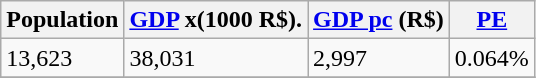<table class="wikitable" border="1">
<tr>
<th>Population</th>
<th><a href='#'>GDP</a> x(1000 R$).</th>
<th><a href='#'>GDP pc</a> (R$)</th>
<th><a href='#'>PE</a></th>
</tr>
<tr>
<td>13,623</td>
<td>38,031</td>
<td>2,997</td>
<td>0.064%</td>
</tr>
<tr>
</tr>
</table>
